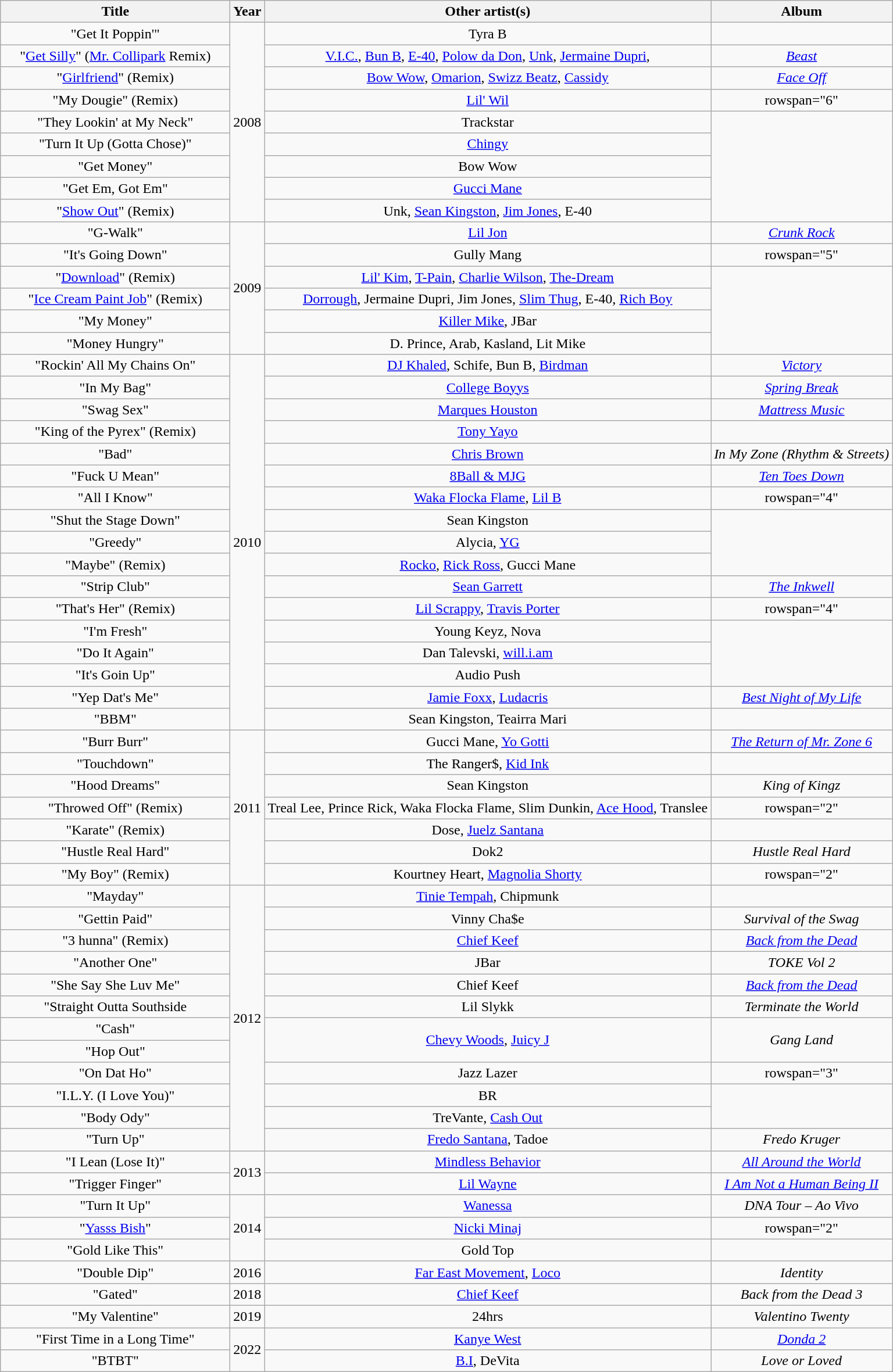<table class="wikitable plainrowheaders" style="text-align:center;">
<tr>
<th scope="col" style="width:16em;">Title</th>
<th scope="col">Year</th>
<th scope="col">Other artist(s)</th>
<th scope="col">Album</th>
</tr>
<tr>
<td>"Get It Poppin'"</td>
<td rowspan="9">2008</td>
<td>Tyra B</td>
<td></td>
</tr>
<tr>
<td>"<a href='#'>Get Silly</a>" (<a href='#'>Mr. Collipark</a> Remix)</td>
<td><a href='#'>V.I.C.</a>, <a href='#'>Bun B</a>, <a href='#'>E-40</a>, <a href='#'>Polow da Don</a>, <a href='#'>Unk</a>, <a href='#'>Jermaine Dupri</a>,</td>
<td><em><a href='#'>Beast</a></em></td>
</tr>
<tr>
<td>"<a href='#'>Girlfriend</a>" (Remix)</td>
<td><a href='#'>Bow Wow</a>, <a href='#'>Omarion</a>, <a href='#'>Swizz Beatz</a>, <a href='#'>Cassidy</a></td>
<td><em><a href='#'>Face Off</a></em></td>
</tr>
<tr>
<td>"My Dougie" (Remix)</td>
<td><a href='#'>Lil' Wil</a></td>
<td>rowspan="6" </td>
</tr>
<tr>
<td>"They Lookin' at My Neck"</td>
<td>Trackstar</td>
</tr>
<tr>
<td>"Turn It Up (Gotta Chose)"</td>
<td><a href='#'>Chingy</a></td>
</tr>
<tr>
<td>"Get Money"</td>
<td>Bow Wow</td>
</tr>
<tr>
<td>"Get Em, Got Em"</td>
<td><a href='#'>Gucci Mane</a></td>
</tr>
<tr>
<td>"<a href='#'>Show Out</a>" (Remix)</td>
<td>Unk, <a href='#'>Sean Kingston</a>, <a href='#'>Jim Jones</a>, E-40</td>
</tr>
<tr>
<td>"G-Walk"</td>
<td rowspan="6">2009</td>
<td><a href='#'>Lil Jon</a></td>
<td><em><a href='#'>Crunk Rock</a></em></td>
</tr>
<tr>
<td>"It's Going Down"</td>
<td>Gully Mang</td>
<td>rowspan="5" </td>
</tr>
<tr>
<td>"<a href='#'>Download</a>" (Remix)</td>
<td><a href='#'>Lil' Kim</a>, <a href='#'>T-Pain</a>, <a href='#'>Charlie Wilson</a>, <a href='#'>The-Dream</a></td>
</tr>
<tr>
<td>"<a href='#'>Ice Cream Paint Job</a>" (Remix)</td>
<td><a href='#'>Dorrough</a>, Jermaine Dupri, Jim Jones, <a href='#'>Slim Thug</a>, E-40, <a href='#'>Rich Boy</a></td>
</tr>
<tr>
<td>"My Money"</td>
<td><a href='#'>Killer Mike</a>, JBar</td>
</tr>
<tr>
<td>"Money Hungry"</td>
<td>D. Prince, Arab, Kasland, Lit Mike</td>
</tr>
<tr>
<td>"Rockin' All My Chains On"</td>
<td rowspan="17">2010</td>
<td><a href='#'>DJ Khaled</a>, Schife, Bun B, <a href='#'>Birdman</a></td>
<td><em><a href='#'>Victory</a></em></td>
</tr>
<tr>
<td>"In My Bag"</td>
<td><a href='#'>College Boyys</a></td>
<td><em><a href='#'>Spring Break</a></em></td>
</tr>
<tr>
<td>"Swag Sex"</td>
<td><a href='#'>Marques Houston</a></td>
<td><em><a href='#'>Mattress Music</a></em></td>
</tr>
<tr>
<td>"King of the Pyrex" (Remix)</td>
<td><a href='#'>Tony Yayo</a></td>
<td></td>
</tr>
<tr>
<td>"Bad"</td>
<td><a href='#'>Chris Brown</a></td>
<td><em>In My Zone (Rhythm & Streets)</em></td>
</tr>
<tr>
<td>"Fuck U Mean"</td>
<td><a href='#'>8Ball & MJG</a></td>
<td><em><a href='#'>Ten Toes Down</a></em></td>
</tr>
<tr>
<td>"All I Know"</td>
<td><a href='#'>Waka Flocka Flame</a>, <a href='#'>Lil B</a></td>
<td>rowspan="4" </td>
</tr>
<tr>
<td>"Shut the Stage Down"</td>
<td>Sean Kingston</td>
</tr>
<tr>
<td>"Greedy"</td>
<td>Alycia, <a href='#'>YG</a></td>
</tr>
<tr>
<td>"Maybe" (Remix)</td>
<td><a href='#'>Rocko</a>, <a href='#'>Rick Ross</a>, Gucci Mane</td>
</tr>
<tr>
<td>"Strip Club"</td>
<td><a href='#'>Sean Garrett</a></td>
<td><em><a href='#'>The Inkwell</a></em></td>
</tr>
<tr>
<td>"That's Her" (Remix)</td>
<td><a href='#'>Lil Scrappy</a>, <a href='#'>Travis Porter</a></td>
<td>rowspan="4" </td>
</tr>
<tr>
<td>"I'm Fresh"</td>
<td>Young Keyz, Nova</td>
</tr>
<tr>
<td>"Do It Again"</td>
<td>Dan Talevski, <a href='#'>will.i.am</a></td>
</tr>
<tr>
<td>"It's Goin Up"</td>
<td>Audio Push</td>
</tr>
<tr>
<td>"Yep Dat's Me"</td>
<td><a href='#'>Jamie Foxx</a>, <a href='#'>Ludacris</a></td>
<td><em><a href='#'>Best Night of My Life</a></em></td>
</tr>
<tr>
<td>"BBM"</td>
<td>Sean Kingston, Teairra Mari</td>
<td></td>
</tr>
<tr>
<td>"Burr Burr"</td>
<td rowspan="7">2011</td>
<td>Gucci Mane, <a href='#'>Yo Gotti</a></td>
<td><em><a href='#'>The Return of Mr. Zone 6</a></em></td>
</tr>
<tr>
<td>"Touchdown"</td>
<td>The Ranger$, <a href='#'>Kid Ink</a></td>
<td></td>
</tr>
<tr>
<td>"Hood Dreams"</td>
<td>Sean Kingston</td>
<td><em>King of Kingz</em></td>
</tr>
<tr>
<td>"Throwed Off" (Remix)</td>
<td>Treal Lee, Prince Rick, Waka Flocka Flame, Slim Dunkin, <a href='#'>Ace Hood</a>, Translee</td>
<td>rowspan="2" </td>
</tr>
<tr>
<td>"Karate" (Remix)</td>
<td>Dose, <a href='#'>Juelz Santana</a></td>
</tr>
<tr>
<td>"Hustle Real Hard"</td>
<td>Dok2</td>
<td><em>Hustle Real Hard</em></td>
</tr>
<tr>
<td>"My Boy" (Remix)</td>
<td>Kourtney Heart, <a href='#'>Magnolia Shorty</a></td>
<td>rowspan="2" </td>
</tr>
<tr>
<td>"Mayday"</td>
<td rowspan="12">2012</td>
<td><a href='#'>Tinie Tempah</a>, Chipmunk</td>
</tr>
<tr>
<td>"Gettin Paid"</td>
<td>Vinny Cha$e</td>
<td><em>Survival of the Swag</em></td>
</tr>
<tr>
<td>"3 hunna" (Remix)</td>
<td><a href='#'>Chief Keef</a></td>
<td><em><a href='#'>Back from the Dead</a></em></td>
</tr>
<tr>
<td>"Another One"</td>
<td>JBar</td>
<td><em>TOKE Vol 2</em></td>
</tr>
<tr>
<td>"She Say She Luv Me"</td>
<td>Chief Keef</td>
<td><em><a href='#'>Back from the Dead</a></em></td>
</tr>
<tr>
<td>"Straight Outta Southside</td>
<td>Lil Slykk</td>
<td><em>Terminate the World</em></td>
</tr>
<tr>
<td>"Cash"</td>
<td rowspan="2"><a href='#'>Chevy Woods</a>, <a href='#'>Juicy J</a></td>
<td rowspan="2"><em>Gang Land</em></td>
</tr>
<tr>
<td>"Hop Out"</td>
</tr>
<tr>
<td>"On Dat Ho"</td>
<td>Jazz Lazer</td>
<td>rowspan="3" </td>
</tr>
<tr>
<td>"I.L.Y. (I Love You)"</td>
<td>BR</td>
</tr>
<tr>
<td>"Body Ody"</td>
<td>TreVante, <a href='#'>Cash Out</a></td>
</tr>
<tr>
<td>"Turn Up"</td>
<td><a href='#'>Fredo Santana</a>, Tadoe</td>
<td><em>Fredo Kruger</em></td>
</tr>
<tr>
<td>"I Lean (Lose It)"</td>
<td rowspan="2">2013</td>
<td><a href='#'>Mindless Behavior</a></td>
<td><em><a href='#'>All Around the World</a></em></td>
</tr>
<tr>
<td>"Trigger Finger"</td>
<td><a href='#'>Lil Wayne</a></td>
<td><em><a href='#'>I Am Not a Human Being II</a></em></td>
</tr>
<tr>
<td>"Turn It Up"</td>
<td rowspan="3">2014</td>
<td><a href='#'>Wanessa</a></td>
<td><em>DNA Tour – Ao Vivo</em></td>
</tr>
<tr>
<td>"<a href='#'>Yasss Bish</a>"</td>
<td><a href='#'>Nicki Minaj</a></td>
<td>rowspan="2" </td>
</tr>
<tr>
<td>"Gold Like This"</td>
<td>Gold Top</td>
</tr>
<tr>
<td>"Double Dip"</td>
<td>2016</td>
<td><a href='#'>Far East Movement</a>, <a href='#'>Loco</a></td>
<td><em>Identity</em></td>
</tr>
<tr>
<td>"Gated"</td>
<td>2018</td>
<td><a href='#'>Chief Keef</a></td>
<td><em>Back from the Dead 3</em></td>
</tr>
<tr>
<td>"My Valentine"</td>
<td>2019</td>
<td>24hrs</td>
<td><em>Valentino Twenty</em></td>
</tr>
<tr>
<td>"First Time in a Long Time"</td>
<td rowspan="2">2022</td>
<td><a href='#'>Kanye West</a></td>
<td><em><a href='#'>Donda 2</a></em></td>
</tr>
<tr>
<td>"BTBT"</td>
<td><a href='#'>B.I</a>, DeVita</td>
<td><em>Love or Loved</em></td>
</tr>
</table>
